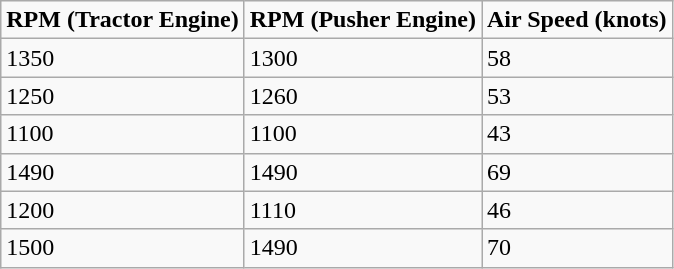<table class="wikitable">
<tr>
<td><strong>RPM (Tractor Engine)</strong></td>
<td><strong>RPM (Pusher Engine)</strong></td>
<td><strong>Air Speed (knots)</strong></td>
</tr>
<tr>
<td>1350</td>
<td>1300</td>
<td>58</td>
</tr>
<tr>
<td>1250</td>
<td>1260</td>
<td>53</td>
</tr>
<tr>
<td>1100</td>
<td>1100</td>
<td>43</td>
</tr>
<tr>
<td>1490</td>
<td>1490</td>
<td>69</td>
</tr>
<tr>
<td>1200</td>
<td>1110</td>
<td>46</td>
</tr>
<tr>
<td>1500</td>
<td>1490</td>
<td>70</td>
</tr>
</table>
